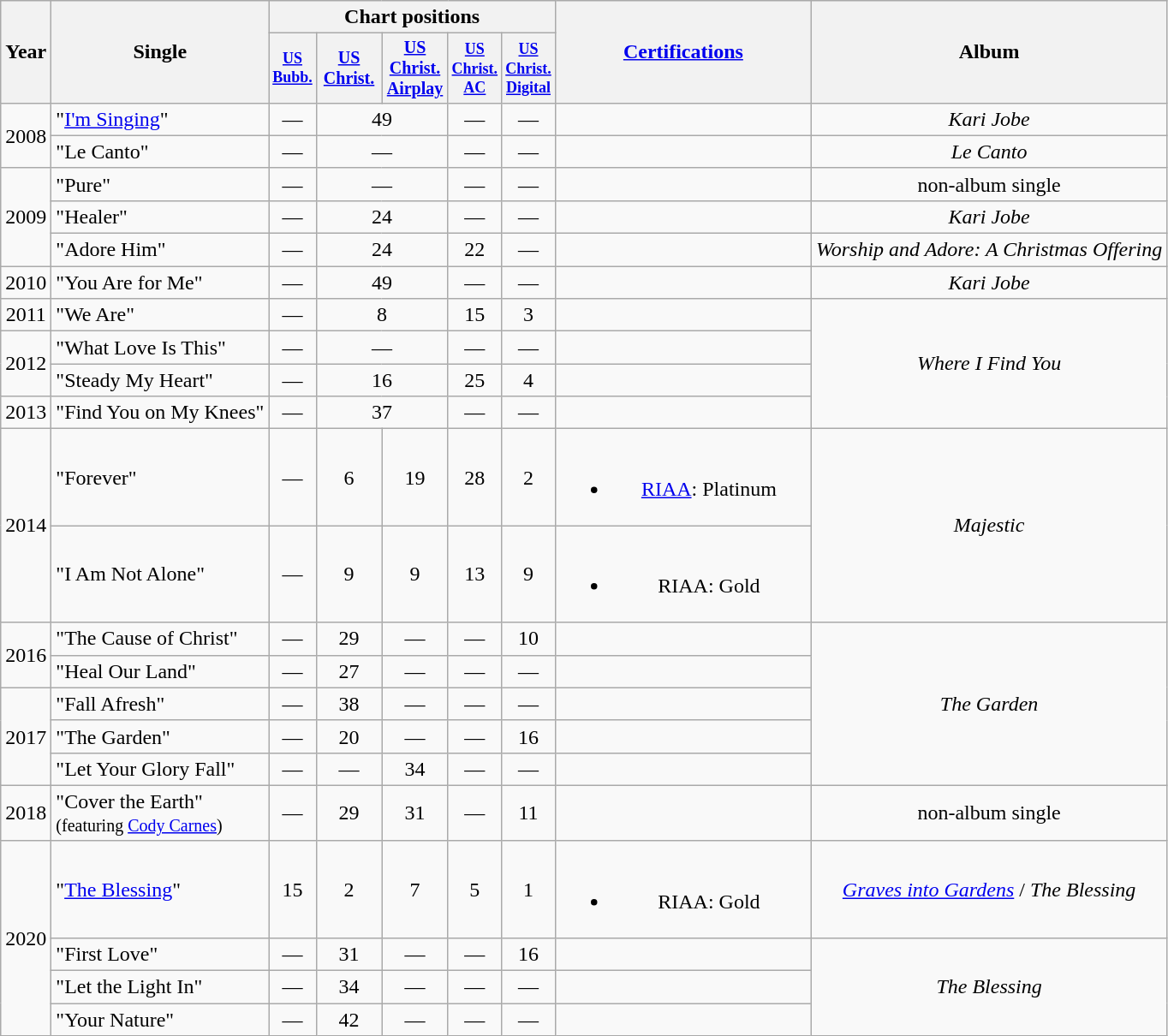<table class="wikitable" style="text-align:center;">
<tr>
<th rowspan="2">Year</th>
<th rowspan="2">Single</th>
<th colspan="5">Chart positions</th>
<th scope="col" rowspan="2" style="width:12em;"><a href='#'>Certifications</a></th>
<th rowspan="2">Album</th>
</tr>
<tr style="font-size:smaller;">
<th scope="col" style="width:2.5em;font-size:90%;"><a href='#'>US Bubb.</a><br></th>
<th width="45"><a href='#'>US<br>Christ.</a><br></th>
<th width="45"><a href='#'>US<br>Christ.<br>Airplay</a><br></th>
<th scope="col" style="width:3em;font-size:90%;"><a href='#'>US<br>Christ. AC</a><br></th>
<th scope="col" style="width:3em;font-size:90%;"><a href='#'>US<br>Christ. Digital</a><br></th>
</tr>
<tr>
<td rowspan="2">2008</td>
<td align="left">"<a href='#'>I'm Singing</a>"</td>
<td>—</td>
<td colspan="2">49</td>
<td>—</td>
<td>—</td>
<td></td>
<td><em>Kari Jobe</em></td>
</tr>
<tr>
<td align="left">"Le Canto"</td>
<td>—</td>
<td colspan="2">—</td>
<td>—</td>
<td>—</td>
<td></td>
<td><em>Le Canto</em></td>
</tr>
<tr>
<td rowspan="3">2009</td>
<td align="left">"Pure"</td>
<td>—</td>
<td colspan="2">—</td>
<td>—</td>
<td>—</td>
<td></td>
<td>non-album single</td>
</tr>
<tr>
<td align="left">"Healer"</td>
<td>—</td>
<td colspan="2">24</td>
<td>—</td>
<td>—</td>
<td></td>
<td><em>Kari Jobe</em></td>
</tr>
<tr>
<td align="left">"Adore Him"</td>
<td>—</td>
<td colspan="2">24</td>
<td>22</td>
<td>—</td>
<td></td>
<td><em>Worship and Adore: A Christmas Offering</em></td>
</tr>
<tr>
<td>2010</td>
<td align="left">"You Are for Me"</td>
<td>—</td>
<td colspan="2">49</td>
<td>—</td>
<td>—</td>
<td></td>
<td><em>Kari Jobe</em></td>
</tr>
<tr>
<td>2011</td>
<td align="left">"We Are"</td>
<td>—</td>
<td colspan="2">8</td>
<td>15</td>
<td>3</td>
<td></td>
<td rowspan="4"><em>Where I Find You</em></td>
</tr>
<tr>
<td rowspan="2">2012</td>
<td align="left">"What Love Is This"</td>
<td>—</td>
<td colspan="2">—</td>
<td>—</td>
<td>—</td>
<td></td>
</tr>
<tr>
<td align="left">"Steady My Heart"</td>
<td>—</td>
<td colspan="2">16</td>
<td>25</td>
<td>4</td>
<td></td>
</tr>
<tr>
<td>2013</td>
<td align="left">"Find You on My Knees"</td>
<td>—</td>
<td colspan="2">37</td>
<td>—</td>
<td>—</td>
<td></td>
</tr>
<tr>
<td rowspan="2">2014</td>
<td align="left">"Forever"</td>
<td>—</td>
<td>6</td>
<td>19</td>
<td>28</td>
<td>2</td>
<td><br><ul><li><a href='#'>RIAA</a>: Platinum</li></ul></td>
<td rowspan="2"><em>Majestic</em></td>
</tr>
<tr>
<td align="left">"I Am Not Alone"</td>
<td>—</td>
<td>9</td>
<td>9</td>
<td>13</td>
<td>9</td>
<td><br><ul><li>RIAA: Gold</li></ul></td>
</tr>
<tr>
<td rowspan="2">2016</td>
<td align="left">"The Cause of Christ"</td>
<td>—</td>
<td>29</td>
<td>—</td>
<td>—</td>
<td>10</td>
<td></td>
<td rowspan="5"><em>The Garden</em></td>
</tr>
<tr>
<td align="left">"Heal Our Land"</td>
<td>—</td>
<td>27</td>
<td>—</td>
<td>—</td>
<td>—</td>
<td></td>
</tr>
<tr>
<td rowspan="3">2017</td>
<td align="left">"Fall Afresh"</td>
<td>—</td>
<td>38</td>
<td>—</td>
<td>—</td>
<td>—</td>
<td></td>
</tr>
<tr>
<td align="left">"The Garden"</td>
<td>—</td>
<td>20</td>
<td>—</td>
<td>—</td>
<td>16</td>
<td></td>
</tr>
<tr>
<td align="left">"Let Your Glory Fall"</td>
<td>—</td>
<td>—</td>
<td>34</td>
<td>—</td>
<td>—</td>
<td></td>
</tr>
<tr>
<td>2018</td>
<td align="left">"Cover the Earth" <br><small>(featuring <a href='#'>Cody Carnes</a>)</small></td>
<td>—</td>
<td>29</td>
<td>31</td>
<td>—</td>
<td>11</td>
<td></td>
<td>non-album single</td>
</tr>
<tr>
<td rowspan="6">2020</td>
<td align="left">"<a href='#'>The Blessing</a>"<br></td>
<td>15</td>
<td>2</td>
<td>7</td>
<td>5</td>
<td>1</td>
<td><br><ul><li>RIAA: Gold</li></ul></td>
<td><em><a href='#'>Graves into Gardens</a></em> / <em>The Blessing</em></td>
</tr>
<tr>
<td align="left">"First Love"</td>
<td>—</td>
<td>31</td>
<td>—</td>
<td>—</td>
<td>16</td>
<td></td>
<td rowspan="5"><em>The Blessing</em></td>
</tr>
<tr>
<td align="left">"Let the Light In"</td>
<td>—</td>
<td>34</td>
<td>—</td>
<td>—</td>
<td>—</td>
<td></td>
</tr>
<tr>
<td align="left">"Your Nature"</td>
<td>—</td>
<td>42</td>
<td>—</td>
<td>—</td>
<td>—</td>
<td></td>
</tr>
</table>
